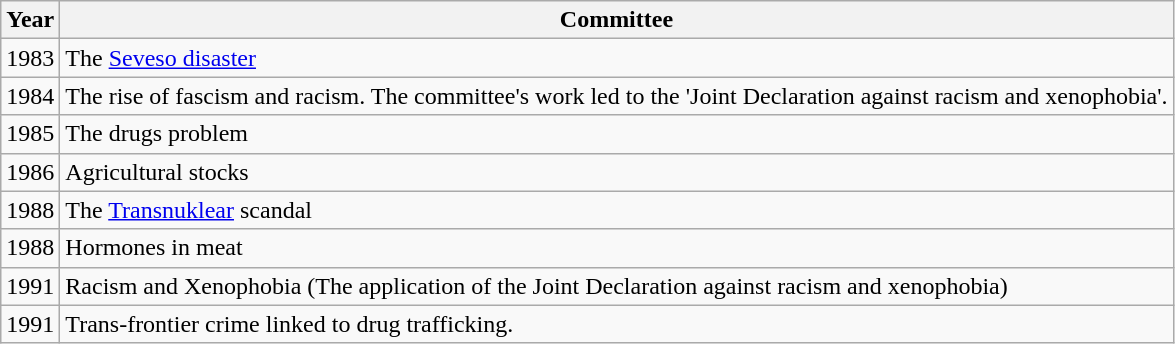<table class="wikitable">
<tr>
<th>Year</th>
<th>Committee</th>
</tr>
<tr>
<td>1983</td>
<td>The <a href='#'>Seveso disaster</a></td>
</tr>
<tr>
<td>1984</td>
<td>The rise of fascism and racism. The committee's work led to the 'Joint Declaration against racism and xenophobia'.</td>
</tr>
<tr>
<td>1985</td>
<td>The drugs problem</td>
</tr>
<tr>
<td>1986</td>
<td>Agricultural stocks</td>
</tr>
<tr>
<td>1988</td>
<td>The <a href='#'>Transnuklear</a> scandal</td>
</tr>
<tr>
<td>1988</td>
<td>Hormones in meat</td>
</tr>
<tr>
<td>1991</td>
<td>Racism and Xenophobia (The application of the Joint Declaration against racism and xenophobia)</td>
</tr>
<tr>
<td>1991</td>
<td>Trans-frontier crime linked to drug trafficking.</td>
</tr>
</table>
